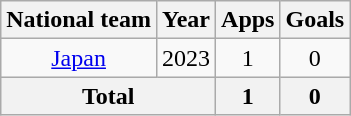<table class="wikitable" style="text-align:center">
<tr>
<th>National team</th>
<th>Year</th>
<th>Apps</th>
<th>Goals</th>
</tr>
<tr>
<td rowspan="1"><a href='#'>Japan</a></td>
<td>2023</td>
<td>1</td>
<td>0</td>
</tr>
<tr>
<th colspan="2">Total</th>
<th>1</th>
<th>0</th>
</tr>
</table>
